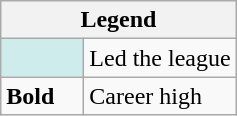<table class="wikitable">
<tr>
<th colspan="2">Legend</th>
</tr>
<tr>
<td style="background:#cfecec; width:3em;"></td>
<td>Led the league</td>
</tr>
<tr>
<td style="width:3em;"><strong>Bold</strong></td>
<td>Career high</td>
</tr>
</table>
